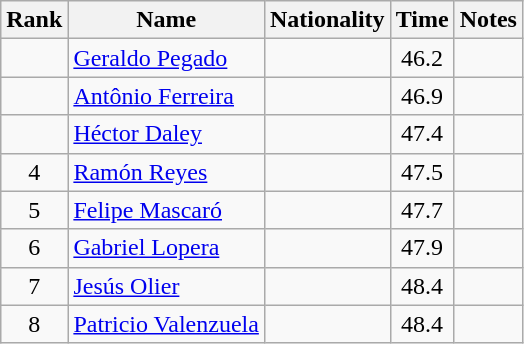<table class="wikitable sortable" style="text-align:center">
<tr>
<th>Rank</th>
<th>Name</th>
<th>Nationality</th>
<th>Time</th>
<th>Notes</th>
</tr>
<tr>
<td></td>
<td align=left><a href='#'>Geraldo Pegado</a></td>
<td align=left></td>
<td>46.2</td>
<td></td>
</tr>
<tr>
<td></td>
<td align=left><a href='#'>Antônio Ferreira</a></td>
<td align=left></td>
<td>46.9</td>
<td></td>
</tr>
<tr>
<td></td>
<td align=left><a href='#'>Héctor Daley</a></td>
<td align=left></td>
<td>47.4</td>
<td></td>
</tr>
<tr>
<td>4</td>
<td align=left><a href='#'>Ramón Reyes</a></td>
<td align=left></td>
<td>47.5</td>
<td></td>
</tr>
<tr>
<td>5</td>
<td align=left><a href='#'>Felipe Mascaró</a></td>
<td align=left></td>
<td>47.7</td>
<td></td>
</tr>
<tr>
<td>6</td>
<td align=left><a href='#'>Gabriel Lopera</a></td>
<td align=left></td>
<td>47.9</td>
<td></td>
</tr>
<tr>
<td>7</td>
<td align=left><a href='#'>Jesús Olier</a></td>
<td align=left></td>
<td>48.4</td>
<td></td>
</tr>
<tr>
<td>8</td>
<td align=left><a href='#'>Patricio Valenzuela</a></td>
<td align=left></td>
<td>48.4</td>
<td></td>
</tr>
</table>
